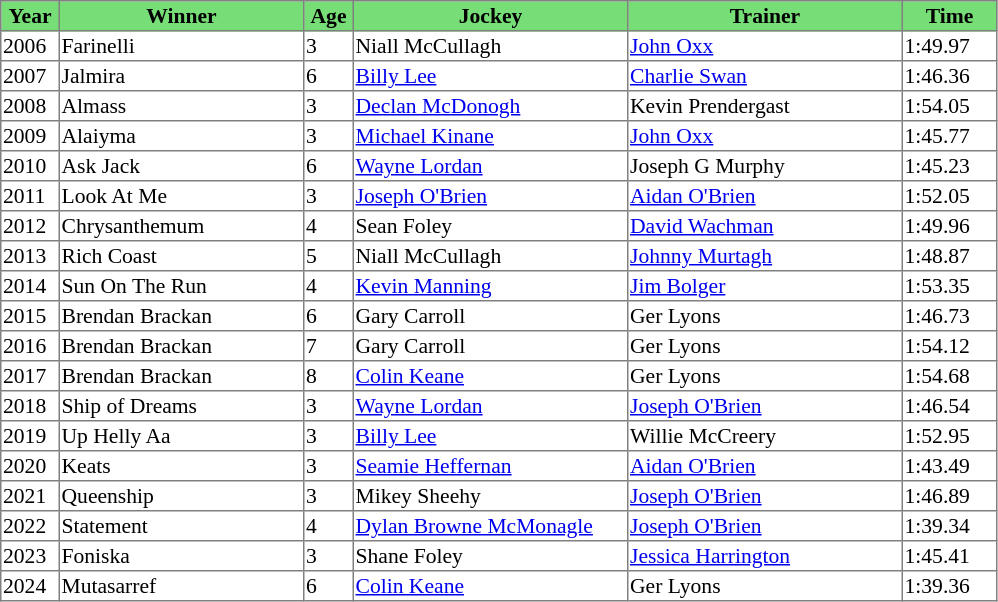<table class = "sortable" | border="1" style="border-collapse: collapse; font-size:90%">
<tr bgcolor="#77dd77" align="center">
<th style="width:36px"><strong>Year</strong></th>
<th style="width:160px"><strong>Winner</strong></th>
<th style="width:30px"><strong>Age</strong></th>
<th style="width:180px"><strong>Jockey</strong></th>
<th style="width:180px"><strong>Trainer</strong></th>
<th style="width:60px"><strong>Time</strong></th>
</tr>
<tr>
<td>2006</td>
<td>Farinelli</td>
<td>3</td>
<td>Niall McCullagh</td>
<td><a href='#'>John Oxx</a></td>
<td>1:49.97</td>
</tr>
<tr>
<td>2007</td>
<td>Jalmira</td>
<td>6</td>
<td><a href='#'>Billy Lee</a></td>
<td><a href='#'>Charlie Swan</a></td>
<td>1:46.36</td>
</tr>
<tr>
<td>2008</td>
<td>Almass</td>
<td>3</td>
<td><a href='#'>Declan McDonogh</a></td>
<td>Kevin Prendergast</td>
<td>1:54.05</td>
</tr>
<tr>
<td>2009</td>
<td>Alaiyma</td>
<td>3</td>
<td><a href='#'>Michael Kinane</a></td>
<td><a href='#'>John Oxx</a></td>
<td>1:45.77</td>
</tr>
<tr>
<td>2010</td>
<td>Ask Jack</td>
<td>6</td>
<td><a href='#'>Wayne Lordan</a></td>
<td>Joseph G Murphy</td>
<td>1:45.23</td>
</tr>
<tr>
<td>2011</td>
<td>Look At Me</td>
<td>3</td>
<td><a href='#'>Joseph O'Brien</a></td>
<td><a href='#'>Aidan O'Brien</a></td>
<td>1:52.05</td>
</tr>
<tr>
<td>2012</td>
<td>Chrysanthemum</td>
<td>4</td>
<td>Sean Foley</td>
<td><a href='#'>David Wachman</a></td>
<td>1:49.96</td>
</tr>
<tr>
<td>2013</td>
<td>Rich Coast</td>
<td>5</td>
<td>Niall McCullagh</td>
<td><a href='#'>Johnny Murtagh</a></td>
<td>1:48.87</td>
</tr>
<tr>
<td>2014</td>
<td>Sun On The Run</td>
<td>4</td>
<td><a href='#'>Kevin Manning</a></td>
<td><a href='#'>Jim Bolger</a></td>
<td>1:53.35</td>
</tr>
<tr>
<td>2015</td>
<td>Brendan Brackan</td>
<td>6</td>
<td>Gary Carroll</td>
<td>Ger Lyons</td>
<td>1:46.73</td>
</tr>
<tr>
<td>2016</td>
<td>Brendan Brackan</td>
<td>7</td>
<td>Gary Carroll</td>
<td>Ger Lyons</td>
<td>1:54.12</td>
</tr>
<tr>
<td>2017</td>
<td>Brendan Brackan</td>
<td>8</td>
<td><a href='#'>Colin Keane</a></td>
<td>Ger Lyons</td>
<td>1:54.68</td>
</tr>
<tr>
<td>2018</td>
<td>Ship of Dreams</td>
<td>3</td>
<td><a href='#'>Wayne Lordan</a></td>
<td><a href='#'>Joseph O'Brien</a></td>
<td>1:46.54</td>
</tr>
<tr>
<td>2019</td>
<td>Up Helly Aa</td>
<td>3</td>
<td><a href='#'>Billy Lee</a></td>
<td>Willie McCreery</td>
<td>1:52.95</td>
</tr>
<tr>
<td>2020</td>
<td>Keats</td>
<td>3</td>
<td><a href='#'>Seamie Heffernan</a></td>
<td><a href='#'>Aidan O'Brien</a></td>
<td>1:43.49</td>
</tr>
<tr>
<td>2021</td>
<td>Queenship</td>
<td>3</td>
<td>Mikey Sheehy</td>
<td><a href='#'>Joseph O'Brien</a></td>
<td>1:46.89</td>
</tr>
<tr>
<td>2022</td>
<td>Statement</td>
<td>4</td>
<td><a href='#'>Dylan Browne McMonagle</a></td>
<td><a href='#'>Joseph O'Brien</a></td>
<td>1:39.34</td>
</tr>
<tr>
<td>2023</td>
<td>Foniska</td>
<td>3</td>
<td>Shane Foley</td>
<td><a href='#'>Jessica Harrington</a></td>
<td>1:45.41</td>
</tr>
<tr>
<td>2024</td>
<td>Mutasarref</td>
<td>6</td>
<td><a href='#'>Colin Keane</a></td>
<td>Ger Lyons</td>
<td>1:39.36</td>
</tr>
</table>
